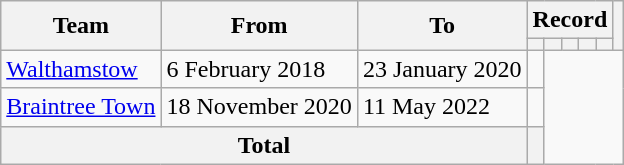<table class=wikitable style="text-align: center">
<tr>
<th rowspan=2>Team</th>
<th rowspan=2>From</th>
<th rowspan=2>To</th>
<th colspan=5>Record</th>
<th rowspan=2></th>
</tr>
<tr>
<th></th>
<th></th>
<th></th>
<th></th>
<th></th>
</tr>
<tr>
<td align=left><a href='#'>Walthamstow</a></td>
<td align=left>6 February 2018</td>
<td align=left>23 January 2020<br></td>
<td></td>
</tr>
<tr>
<td align=left><a href='#'>Braintree Town</a></td>
<td align=left>18 November 2020</td>
<td align=left>11 May 2022<br></td>
<td></td>
</tr>
<tr>
<th colspan=3>Total<br></th>
<th></th>
</tr>
</table>
